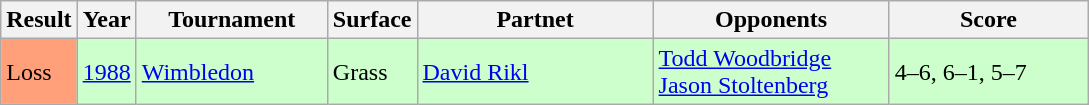<table class="sortable wikitable">
<tr>
<th style="width:40px;">Result</th>
<th style="width:30px;">Year</th>
<th style="width:120px;">Tournament</th>
<th style="width:50px;">Surface</th>
<th style="width:150px;">Partnet</th>
<th style="width:150px;">Opponents</th>
<th style="width:125px;" class="unsortable">Score</th>
</tr>
<tr style="background:#ccffcc;">
<td style="background:#ffa07a;">Loss</td>
<td><a href='#'>1988</a></td>
<td><a href='#'>Wimbledon</a></td>
<td>Grass</td>
<td> <a href='#'>David Rikl</a></td>
<td> <a href='#'>Todd Woodbridge</a> <br>  <a href='#'>Jason Stoltenberg</a></td>
<td>4–6, 6–1, 5–7</td>
</tr>
</table>
